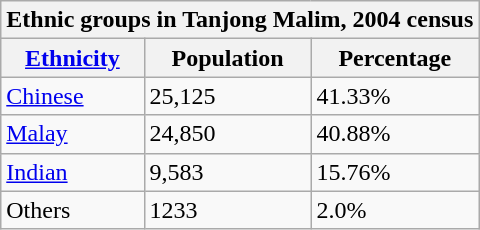<table class="wikitable">
<tr>
<th align=center colspan=3>Ethnic groups in Tanjong Malim, 2004 census  </th>
</tr>
<tr>
<th><a href='#'>Ethnicity</a></th>
<th>Population</th>
<th>Percentage</th>
</tr>
<tr>
<td><a href='#'>Chinese</a></td>
<td>25,125</td>
<td>41.33%</td>
</tr>
<tr>
<td><a href='#'>Malay</a></td>
<td>24,850</td>
<td>40.88%</td>
</tr>
<tr>
<td><a href='#'>Indian</a></td>
<td>9,583</td>
<td>15.76%</td>
</tr>
<tr>
<td>Others</td>
<td>1233</td>
<td>2.0%</td>
</tr>
</table>
